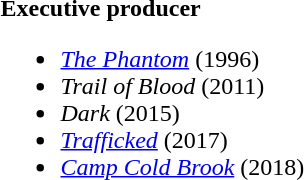<table style="width:100%;">
<tr style="vertical-align:top;">
<td style="width:40%;"><br><strong>Executive producer</strong><ul><li><em><a href='#'>The Phantom</a></em> (1996)</li><li><em>Trail of Blood</em> (2011)</li><li><em>Dark</em> (2015)</li><li><em><a href='#'>Trafficked</a></em> (2017)</li><li><em><a href='#'>Camp Cold Brook</a></em> (2018)</li></ul></td>
</tr>
</table>
